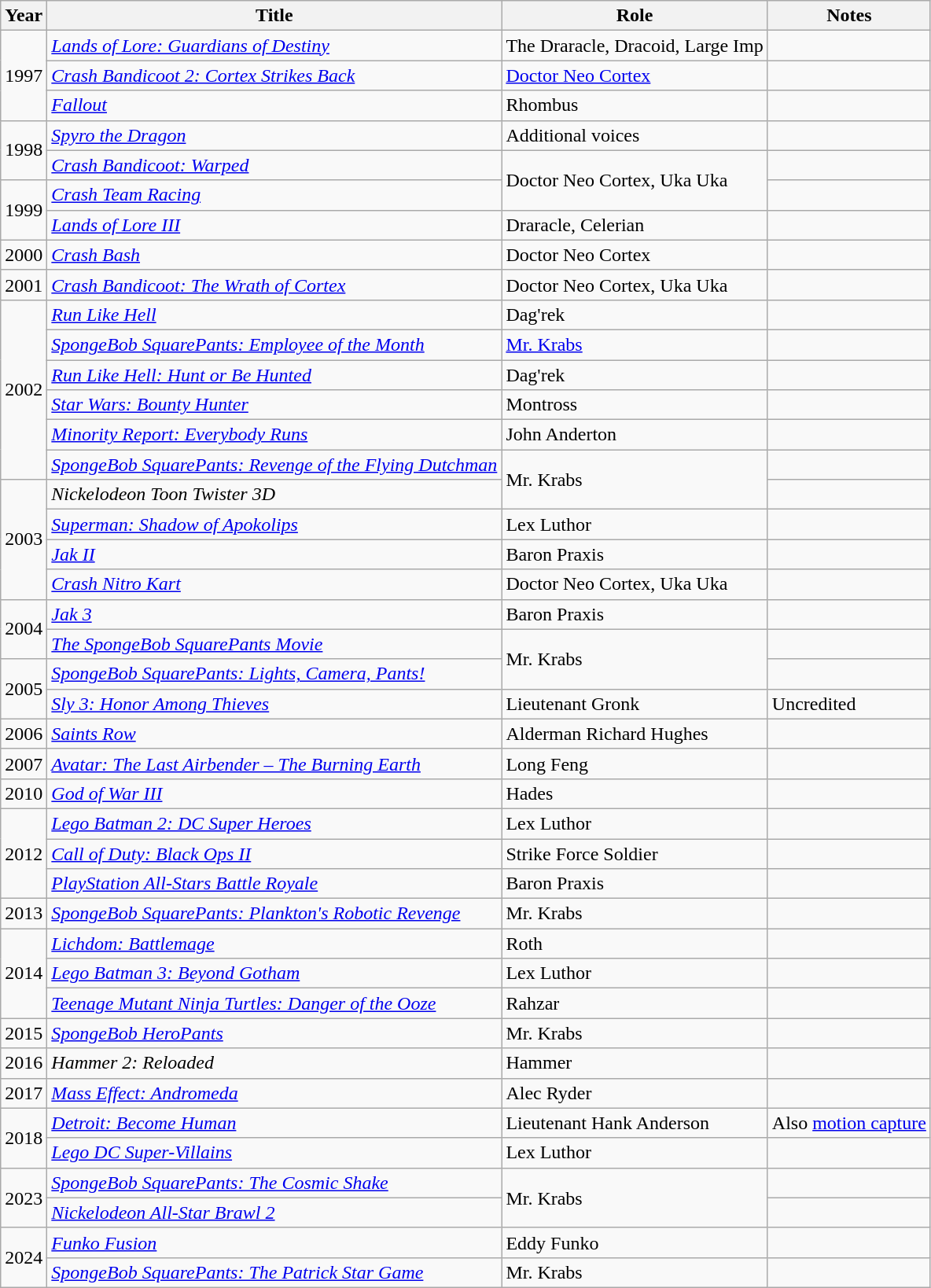<table class="wikitable sortable">
<tr>
<th scope="col">Year</th>
<th scope="col">Title</th>
<th scope="col">Role</th>
<th scope="col" class="unsortable">Notes</th>
</tr>
<tr>
<td rowspan="3">1997</td>
<td><em><a href='#'>Lands of Lore: Guardians of Destiny</a></em></td>
<td>The Draracle, Dracoid, Large Imp</td>
<td></td>
</tr>
<tr>
<td><em><a href='#'>Crash Bandicoot 2: Cortex Strikes Back</a></em></td>
<td><a href='#'>Doctor Neo Cortex</a></td>
<td></td>
</tr>
<tr>
<td><em><a href='#'>Fallout</a></em></td>
<td>Rhombus</td>
<td></td>
</tr>
<tr>
<td rowspan="2">1998</td>
<td><em><a href='#'>Spyro the Dragon</a></em></td>
<td>Additional voices</td>
<td></td>
</tr>
<tr>
<td><em><a href='#'>Crash Bandicoot: Warped</a></em></td>
<td rowspan="2">Doctor Neo Cortex, Uka Uka</td>
<td></td>
</tr>
<tr>
<td rowspan="2">1999</td>
<td><em><a href='#'>Crash Team Racing</a></em></td>
<td></td>
</tr>
<tr>
<td><em><a href='#'>Lands of Lore III</a></em></td>
<td>Draracle, Celerian</td>
<td></td>
</tr>
<tr>
<td>2000</td>
<td><em><a href='#'>Crash Bash</a></em></td>
<td>Doctor Neo Cortex</td>
<td></td>
</tr>
<tr>
<td>2001</td>
<td><em><a href='#'>Crash Bandicoot: The Wrath of Cortex</a></em></td>
<td>Doctor Neo Cortex, Uka Uka</td>
<td></td>
</tr>
<tr>
<td rowspan="6">2002</td>
<td><em><a href='#'>Run Like Hell</a></em></td>
<td>Dag'rek</td>
<td></td>
</tr>
<tr>
<td><em><a href='#'>SpongeBob SquarePants: Employee of the Month</a></em></td>
<td><a href='#'>Mr. Krabs</a></td>
<td></td>
</tr>
<tr>
<td><em><a href='#'>Run Like Hell: Hunt or Be Hunted</a></em></td>
<td>Dag'rek</td>
<td></td>
</tr>
<tr>
<td><em><a href='#'>Star Wars: Bounty Hunter</a></em></td>
<td>Montross</td>
<td></td>
</tr>
<tr>
<td><em><a href='#'>Minority Report: Everybody Runs</a></em></td>
<td>John Anderton</td>
<td></td>
</tr>
<tr>
<td><em><a href='#'>SpongeBob SquarePants: Revenge of the Flying Dutchman</a></em></td>
<td rowspan="2">Mr. Krabs</td>
<td></td>
</tr>
<tr>
<td rowspan="4">2003</td>
<td><em>Nickelodeon Toon Twister 3D</em></td>
<td></td>
</tr>
<tr>
<td><em><a href='#'>Superman: Shadow of Apokolips</a></em></td>
<td>Lex Luthor</td>
<td></td>
</tr>
<tr>
<td><em><a href='#'>Jak II</a></em></td>
<td>Baron Praxis</td>
<td></td>
</tr>
<tr>
<td><em><a href='#'>Crash Nitro Kart</a></em></td>
<td>Doctor Neo Cortex, Uka Uka</td>
<td></td>
</tr>
<tr>
<td rowspan="2">2004</td>
<td><em><a href='#'>Jak 3</a></em></td>
<td>Baron Praxis</td>
<td></td>
</tr>
<tr>
<td data-sort-value="SpongeBob SquarePants Movie, The"><em><a href='#'>The SpongeBob SquarePants Movie</a></em></td>
<td rowspan="2">Mr. Krabs</td>
<td></td>
</tr>
<tr>
<td rowspan="2">2005</td>
<td><em><a href='#'>SpongeBob SquarePants: Lights, Camera, Pants!</a></em></td>
<td></td>
</tr>
<tr>
<td><em><a href='#'>Sly 3: Honor Among Thieves</a></em></td>
<td>Lieutenant Gronk</td>
<td>Uncredited</td>
</tr>
<tr>
<td>2006</td>
<td><em><a href='#'>Saints Row</a></em></td>
<td>Alderman Richard Hughes</td>
<td></td>
</tr>
<tr>
<td>2007</td>
<td><em><a href='#'>Avatar: The Last Airbender – The Burning Earth</a></em></td>
<td>Long Feng</td>
<td></td>
</tr>
<tr>
<td>2010</td>
<td><em><a href='#'>God of War III</a></em></td>
<td>Hades</td>
<td></td>
</tr>
<tr>
<td rowspan="3">2012</td>
<td><em><a href='#'>Lego Batman 2: DC Super Heroes</a></em></td>
<td>Lex Luthor</td>
<td></td>
</tr>
<tr>
<td><em><a href='#'>Call of Duty: Black Ops II</a></em></td>
<td>Strike Force Soldier</td>
<td></td>
</tr>
<tr>
<td><em><a href='#'>PlayStation All-Stars Battle Royale</a></em></td>
<td>Baron Praxis</td>
<td></td>
</tr>
<tr>
<td>2013</td>
<td><em><a href='#'>SpongeBob SquarePants: Plankton's Robotic Revenge</a></em></td>
<td>Mr. Krabs</td>
<td></td>
</tr>
<tr>
<td rowspan="3">2014</td>
<td><em><a href='#'>Lichdom: Battlemage</a></em></td>
<td>Roth</td>
<td></td>
</tr>
<tr>
<td><em><a href='#'>Lego Batman 3: Beyond Gotham</a></em></td>
<td>Lex Luthor</td>
<td></td>
</tr>
<tr>
<td><em><a href='#'>Teenage Mutant Ninja Turtles: Danger of the Ooze</a></em></td>
<td>Rahzar</td>
<td></td>
</tr>
<tr>
<td>2015</td>
<td><em><a href='#'>SpongeBob HeroPants</a></em></td>
<td>Mr. Krabs</td>
<td></td>
</tr>
<tr>
<td>2016</td>
<td><em>Hammer 2: Reloaded</em></td>
<td>Hammer</td>
<td></td>
</tr>
<tr>
<td>2017</td>
<td><em><a href='#'>Mass Effect: Andromeda</a></em></td>
<td>Alec Ryder</td>
<td></td>
</tr>
<tr>
<td rowspan="2">2018</td>
<td><em><a href='#'>Detroit: Become Human</a></em></td>
<td>Lieutenant Hank Anderson</td>
<td>Also <a href='#'>motion capture</a></td>
</tr>
<tr>
<td><em><a href='#'>Lego DC Super-Villains</a></em></td>
<td>Lex Luthor</td>
<td></td>
</tr>
<tr>
<td rowspan="2">2023</td>
<td><em><a href='#'>SpongeBob SquarePants: The Cosmic Shake</a></em></td>
<td rowspan="2">Mr. Krabs</td>
<td></td>
</tr>
<tr>
<td><em><a href='#'>Nickelodeon All-Star Brawl 2</a></em></td>
<td></td>
</tr>
<tr>
<td rowspan="2">2024</td>
<td><em><a href='#'>Funko Fusion</a></em></td>
<td>Eddy Funko</td>
<td></td>
</tr>
<tr>
<td><em><a href='#'>SpongeBob SquarePants: The Patrick Star Game</a></em></td>
<td>Mr. Krabs</td>
<td></td>
</tr>
</table>
